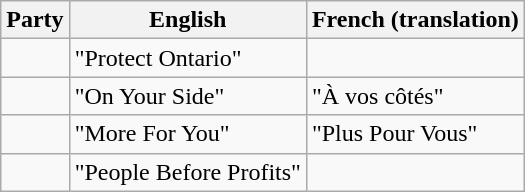<table class="wikitable">
<tr>
<th>Party</th>
<th>English</th>
<th>French (translation)</th>
</tr>
<tr>
<td></td>
<td>"Protect Ontario"</td>
<td></td>
</tr>
<tr>
<td></td>
<td>"On Your Side"</td>
<td>"À vos côtés"</td>
</tr>
<tr>
<td></td>
<td>"More For You"</td>
<td>"Plus Pour Vous"</td>
</tr>
<tr>
<td></td>
<td>"People Before Profits"</td>
<td></td>
</tr>
</table>
